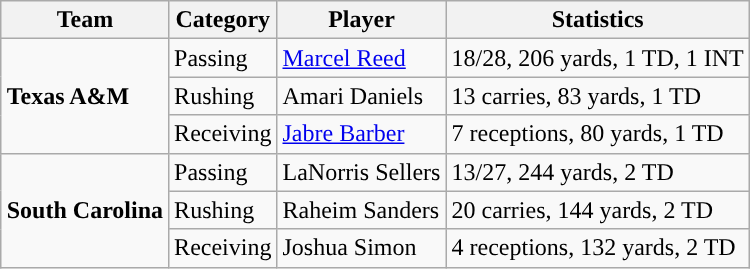<table class="wikitable" style="float: right;">
<tr>
<th>Team</th>
<th>Category</th>
<th>Player</th>
<th>Statistics</th>
</tr>
<tr>
<td rowspan=3><strong>Texas A&M</strong></td>
<td>Passing</td>
<td><a href='#'>Marcel Reed</a></td>
<td>18/28, 206 yards, 1 TD, 1 INT</td>
</tr>
<tr>
<td>Rushing</td>
<td>Amari Daniels</td>
<td>13 carries, 83 yards, 1 TD</td>
</tr>
<tr>
<td>Receiving</td>
<td><a href='#'>Jabre Barber</a></td>
<td>7 receptions, 80 yards, 1 TD</td>
</tr>
<tr>
<td rowspan=3><strong>South Carolina</strong></td>
<td>Passing</td>
<td>LaNorris Sellers</td>
<td>13/27, 244 yards, 2 TD</td>
</tr>
<tr>
<td>Rushing</td>
<td>Raheim Sanders</td>
<td>20 carries, 144 yards, 2 TD</td>
</tr>
<tr>
<td>Receiving</td>
<td>Joshua Simon</td>
<td>4 receptions, 132 yards, 2 TD</td>
</tr>
</table>
